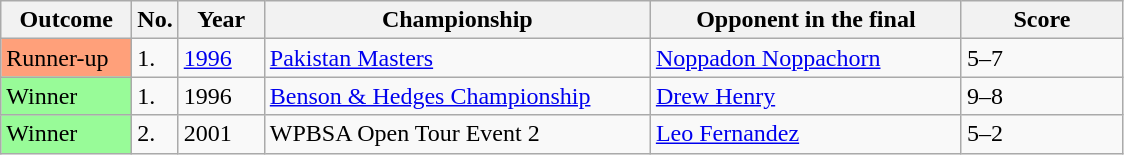<table class="wikitable">
<tr>
<th width="80">Outcome</th>
<th width="20">No.</th>
<th width="50">Year</th>
<th width="250">Championship</th>
<th width="200">Opponent in the final</th>
<th width="100">Score</th>
</tr>
<tr>
<td style="background:#ffa07a;">Runner-up</td>
<td>1.</td>
<td><a href='#'>1996</a></td>
<td><a href='#'>Pakistan Masters</a></td>
<td> <a href='#'>Noppadon Noppachorn</a></td>
<td>5–7</td>
</tr>
<tr>
<td style="background:#98FB98">Winner</td>
<td>1.</td>
<td>1996</td>
<td><a href='#'>Benson & Hedges Championship</a></td>
<td> <a href='#'>Drew Henry</a></td>
<td>9–8</td>
</tr>
<tr>
<td style="background:#98FB98">Winner</td>
<td>2.</td>
<td>2001</td>
<td>WPBSA Open Tour Event 2</td>
<td> <a href='#'>Leo Fernandez</a></td>
<td>5–2</td>
</tr>
</table>
